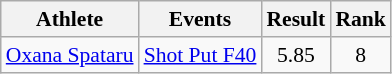<table class=wikitable style="font-size:90%">
<tr align=center>
<th scope="col">Athlete</th>
<th scope="col">Events</th>
<th scope="col">Result</th>
<th scope="col">Rank</th>
</tr>
<tr align=center>
<td align=left><a href='#'>Oxana Spataru</a></td>
<td align=left><a href='#'>Shot Put F40</a></td>
<td>5.85 </td>
<td>8</td>
</tr>
</table>
